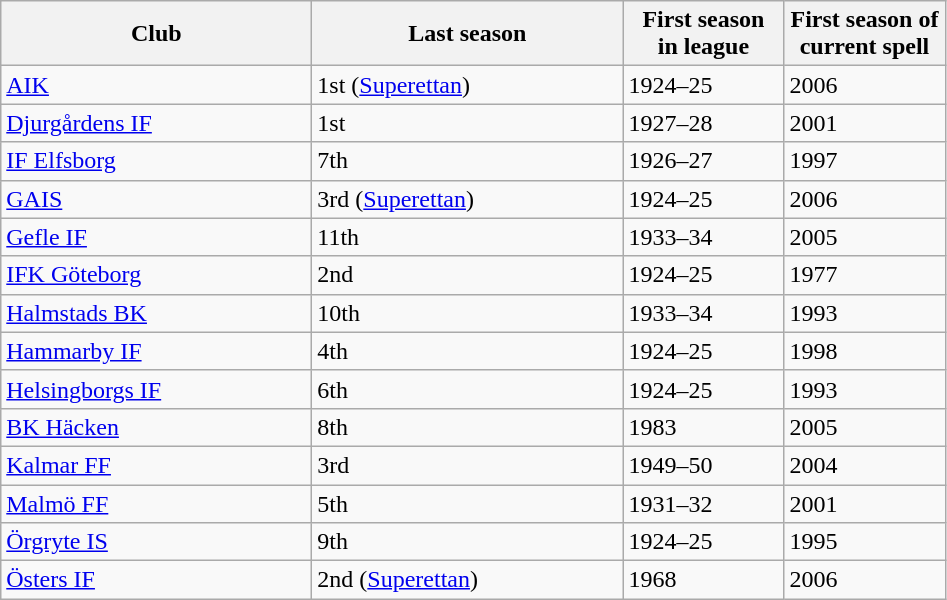<table class="wikitable">
<tr>
<th style="width: 200px;">Club</th>
<th style="width: 200px;">Last season</th>
<th style="width: 100px;">First season<br>in league</th>
<th style="width: 100px;">First season of<br>current spell</th>
</tr>
<tr>
<td><a href='#'>AIK</a></td>
<td>1st (<a href='#'>Superettan</a>)</td>
<td>1924–25</td>
<td>2006</td>
</tr>
<tr>
<td><a href='#'>Djurgårdens IF</a></td>
<td>1st</td>
<td>1927–28</td>
<td>2001</td>
</tr>
<tr>
<td><a href='#'>IF Elfsborg</a></td>
<td>7th</td>
<td>1926–27</td>
<td>1997</td>
</tr>
<tr>
<td><a href='#'>GAIS</a></td>
<td>3rd (<a href='#'>Superettan</a>)</td>
<td>1924–25</td>
<td>2006</td>
</tr>
<tr>
<td><a href='#'>Gefle IF</a></td>
<td>11th</td>
<td>1933–34</td>
<td>2005</td>
</tr>
<tr>
<td><a href='#'>IFK Göteborg</a></td>
<td>2nd</td>
<td>1924–25</td>
<td>1977</td>
</tr>
<tr>
<td><a href='#'>Halmstads BK</a></td>
<td>10th</td>
<td>1933–34</td>
<td>1993</td>
</tr>
<tr>
<td><a href='#'>Hammarby IF</a></td>
<td>4th</td>
<td>1924–25</td>
<td>1998</td>
</tr>
<tr>
<td><a href='#'>Helsingborgs IF</a></td>
<td>6th</td>
<td>1924–25</td>
<td>1993</td>
</tr>
<tr>
<td><a href='#'>BK Häcken</a></td>
<td>8th</td>
<td>1983</td>
<td>2005</td>
</tr>
<tr>
<td><a href='#'>Kalmar FF</a></td>
<td>3rd</td>
<td>1949–50</td>
<td>2004</td>
</tr>
<tr>
<td><a href='#'>Malmö FF</a></td>
<td>5th</td>
<td>1931–32</td>
<td>2001</td>
</tr>
<tr>
<td><a href='#'>Örgryte IS</a></td>
<td>9th</td>
<td>1924–25</td>
<td>1995</td>
</tr>
<tr>
<td><a href='#'>Östers IF</a></td>
<td>2nd (<a href='#'>Superettan</a>)</td>
<td>1968</td>
<td>2006</td>
</tr>
</table>
